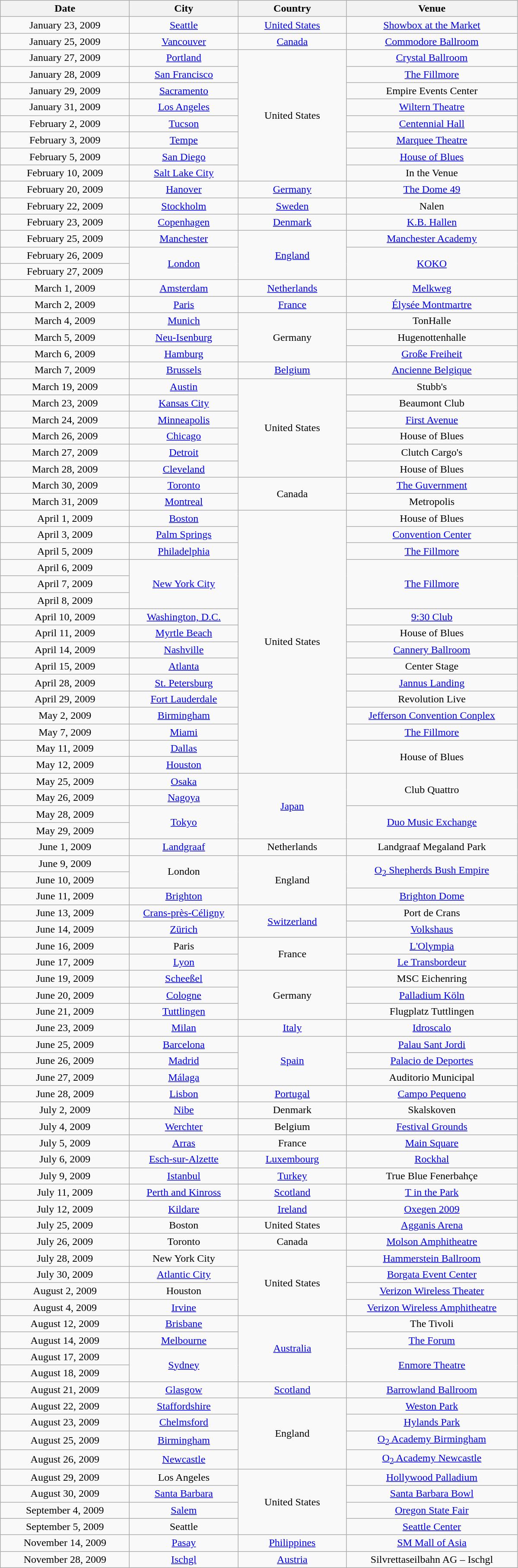<table class="wikitable" style="text-align:center;">
<tr>
<th scope="col" style="width:12em;">Date</th>
<th scope="col" style="width:10em;">City</th>
<th scope="col" style="width:10em;">Country</th>
<th scope="col" style="width:16em;">Venue</th>
</tr>
<tr>
<td>January 23, 2009</td>
<td><a href='#'>Seattle</a></td>
<td><a href='#'>United States</a></td>
<td><a href='#'>Showbox at the Market</a></td>
</tr>
<tr>
<td>January 25, 2009</td>
<td><a href='#'>Vancouver</a></td>
<td><a href='#'>Canada</a></td>
<td><a href='#'>Commodore Ballroom</a></td>
</tr>
<tr>
<td>January 27, 2009</td>
<td><a href='#'>Portland</a></td>
<td rowspan="8">United States</td>
<td><a href='#'>Crystal Ballroom</a></td>
</tr>
<tr>
<td>January 28, 2009</td>
<td><a href='#'>San Francisco</a></td>
<td><a href='#'>The Fillmore</a></td>
</tr>
<tr>
<td>January 29, 2009</td>
<td><a href='#'>Sacramento</a></td>
<td>Empire Events Center</td>
</tr>
<tr>
<td>January 31, 2009</td>
<td><a href='#'>Los Angeles</a></td>
<td><a href='#'>Wiltern Theatre</a></td>
</tr>
<tr>
<td>February 2, 2009</td>
<td><a href='#'>Tucson</a></td>
<td><a href='#'>Centennial Hall</a></td>
</tr>
<tr>
<td>February 3, 2009</td>
<td><a href='#'>Tempe</a></td>
<td><a href='#'>Marquee Theatre</a></td>
</tr>
<tr>
<td>February 5, 2009</td>
<td><a href='#'>San Diego</a></td>
<td><a href='#'>House of Blues</a></td>
</tr>
<tr>
<td>February 10, 2009</td>
<td><a href='#'>Salt Lake City</a></td>
<td>In the Venue</td>
</tr>
<tr>
<td>February 20, 2009</td>
<td><a href='#'>Hanover</a></td>
<td><a href='#'>Germany</a></td>
<td><a href='#'>The Dome 49</a></td>
</tr>
<tr>
<td>February 22, 2009</td>
<td><a href='#'>Stockholm</a></td>
<td><a href='#'>Sweden</a></td>
<td>Nalen</td>
</tr>
<tr>
<td>February 23, 2009</td>
<td><a href='#'>Copenhagen</a></td>
<td><a href='#'>Denmark</a></td>
<td><a href='#'>K.B. Hallen</a></td>
</tr>
<tr>
<td>February 25, 2009</td>
<td><a href='#'>Manchester</a></td>
<td rowspan="3"><a href='#'>England</a></td>
<td><a href='#'>Manchester Academy</a></td>
</tr>
<tr>
<td>February 26, 2009</td>
<td rowspan="2"><a href='#'>London</a></td>
<td rowspan="2"><a href='#'>KOKO</a></td>
</tr>
<tr>
<td>February 27, 2009</td>
</tr>
<tr>
<td>March 1, 2009</td>
<td><a href='#'>Amsterdam</a></td>
<td><a href='#'>Netherlands</a></td>
<td><a href='#'>Melkweg</a></td>
</tr>
<tr>
<td>March 2, 2009</td>
<td><a href='#'>Paris</a></td>
<td><a href='#'>France</a></td>
<td><a href='#'>Élysée Montmartre</a></td>
</tr>
<tr>
<td>March 4, 2009</td>
<td><a href='#'>Munich</a></td>
<td rowspan="3">Germany</td>
<td>TonHalle</td>
</tr>
<tr>
<td>March 5, 2009</td>
<td><a href='#'>Neu-Isenburg</a></td>
<td>Hugenottenhalle</td>
</tr>
<tr>
<td>March 6, 2009</td>
<td><a href='#'>Hamburg</a></td>
<td><a href='#'>Große Freiheit</a></td>
</tr>
<tr>
<td>March 7, 2009</td>
<td><a href='#'>Brussels</a></td>
<td><a href='#'>Belgium</a></td>
<td><a href='#'>Ancienne Belgique</a></td>
</tr>
<tr>
<td>March 19, 2009</td>
<td><a href='#'>Austin</a></td>
<td rowspan="6">United States</td>
<td>Stubb's</td>
</tr>
<tr>
<td>March 23, 2009</td>
<td><a href='#'>Kansas City</a></td>
<td>Beaumont Club</td>
</tr>
<tr>
<td>March 24, 2009</td>
<td><a href='#'>Minneapolis</a></td>
<td><a href='#'>First Avenue</a></td>
</tr>
<tr>
<td>March 26, 2009</td>
<td><a href='#'>Chicago</a></td>
<td>House of Blues</td>
</tr>
<tr>
<td>March 27, 2009</td>
<td><a href='#'>Detroit</a></td>
<td>Clutch Cargo's</td>
</tr>
<tr>
<td>March 28, 2009</td>
<td><a href='#'>Cleveland</a></td>
<td>House of Blues</td>
</tr>
<tr>
<td>March 30, 2009</td>
<td><a href='#'>Toronto</a></td>
<td rowspan="2">Canada</td>
<td><a href='#'>The Guvernment</a></td>
</tr>
<tr>
<td>March 31, 2009</td>
<td><a href='#'>Montreal</a></td>
<td>Metropolis</td>
</tr>
<tr>
<td>April 1, 2009</td>
<td><a href='#'>Boston</a></td>
<td rowspan="16">United States</td>
<td>House of Blues</td>
</tr>
<tr>
<td>April 3, 2009</td>
<td><a href='#'>Palm Springs</a></td>
<td><a href='#'>Convention Center</a></td>
</tr>
<tr>
<td>April 5, 2009</td>
<td><a href='#'>Philadelphia</a></td>
<td><a href='#'>The Fillmore</a></td>
</tr>
<tr>
<td>April 6, 2009</td>
<td rowspan="3"><a href='#'>New York City</a></td>
<td rowspan="3"><a href='#'>The Fillmore</a></td>
</tr>
<tr>
<td>April 7, 2009</td>
</tr>
<tr>
<td>April 8, 2009</td>
</tr>
<tr>
<td>April 10, 2009</td>
<td><a href='#'>Washington, D.C.</a></td>
<td><a href='#'>9:30 Club</a></td>
</tr>
<tr>
<td>April 11, 2009</td>
<td><a href='#'>Myrtle Beach</a></td>
<td>House of Blues</td>
</tr>
<tr>
<td>April 14, 2009</td>
<td><a href='#'>Nashville</a></td>
<td><a href='#'>Cannery Ballroom</a></td>
</tr>
<tr>
<td>April 15, 2009</td>
<td><a href='#'>Atlanta</a></td>
<td>Center Stage</td>
</tr>
<tr>
<td>April 28, 2009</td>
<td><a href='#'>St. Petersburg</a></td>
<td><a href='#'>Jannus Landing</a></td>
</tr>
<tr>
<td>April 29, 2009</td>
<td><a href='#'>Fort Lauderdale</a></td>
<td>Revolution Live</td>
</tr>
<tr>
<td>May 2, 2009</td>
<td><a href='#'>Birmingham</a></td>
<td><a href='#'>Jefferson Convention Conplex</a></td>
</tr>
<tr>
<td>May 7, 2009</td>
<td><a href='#'>Miami</a></td>
<td><a href='#'>The Fillmore</a></td>
</tr>
<tr>
<td>May 11, 2009</td>
<td><a href='#'>Dallas</a></td>
<td rowspan="2">House of Blues</td>
</tr>
<tr>
<td>May 12, 2009</td>
<td><a href='#'>Houston</a></td>
</tr>
<tr>
<td>May 25, 2009</td>
<td><a href='#'>Osaka</a></td>
<td rowspan="4"><a href='#'>Japan</a></td>
<td rowspan="2">Club Quattro</td>
</tr>
<tr>
<td>May 26, 2009</td>
<td><a href='#'>Nagoya</a></td>
</tr>
<tr>
<td>May 28, 2009</td>
<td rowspan="2"><a href='#'>Tokyo</a></td>
<td rowspan="2"><a href='#'>Duo Music Exchange</a></td>
</tr>
<tr>
<td>May 29, 2009</td>
</tr>
<tr>
<td>June 1, 2009</td>
<td><a href='#'>Landgraaf</a></td>
<td>Netherlands</td>
<td>Landgraaf Megaland Park</td>
</tr>
<tr>
<td>June 9, 2009</td>
<td rowspan="2">London</td>
<td rowspan="3">England</td>
<td rowspan="2"><a href='#'>O<sub>2</sub> Shepherds Bush Empire</a></td>
</tr>
<tr>
<td>June 10, 2009</td>
</tr>
<tr>
<td>June 11, 2009</td>
<td><a href='#'>Brighton</a></td>
<td><a href='#'>Brighton Dome</a></td>
</tr>
<tr>
<td>June 13, 2009</td>
<td><a href='#'>Crans-près-Céligny</a></td>
<td rowspan="2"><a href='#'>Switzerland</a></td>
<td>Port de Crans</td>
</tr>
<tr>
<td>June 14, 2009</td>
<td><a href='#'>Zürich</a></td>
<td><a href='#'>Volkshaus</a></td>
</tr>
<tr>
<td>June 16, 2009</td>
<td>Paris</td>
<td rowspan="2">France</td>
<td><a href='#'>L'Olympia</a></td>
</tr>
<tr>
<td>June 17, 2009</td>
<td><a href='#'>Lyon</a></td>
<td><a href='#'>Le Transbordeur</a></td>
</tr>
<tr>
<td>June 19, 2009</td>
<td><a href='#'>Scheeßel</a></td>
<td rowspan="3">Germany</td>
<td>MSC Eichenring</td>
</tr>
<tr>
<td>June 20, 2009</td>
<td><a href='#'>Cologne</a></td>
<td><a href='#'>Palladium Köln</a></td>
</tr>
<tr>
<td>June 21, 2009</td>
<td><a href='#'>Tuttlingen</a></td>
<td>Flugplatz Tuttlingen</td>
</tr>
<tr>
<td>June 23, 2009</td>
<td><a href='#'>Milan</a></td>
<td><a href='#'>Italy</a></td>
<td><a href='#'>Idroscalo</a></td>
</tr>
<tr>
<td>June 25, 2009</td>
<td><a href='#'>Barcelona</a></td>
<td rowspan="3"><a href='#'>Spain</a></td>
<td><a href='#'>Palau Sant Jordi</a></td>
</tr>
<tr>
<td>June 26, 2009</td>
<td><a href='#'>Madrid</a></td>
<td><a href='#'>Palacio de Deportes</a></td>
</tr>
<tr>
<td>June 27, 2009</td>
<td><a href='#'>Málaga</a></td>
<td>Auditorio Municipal</td>
</tr>
<tr>
<td>June 28, 2009</td>
<td><a href='#'>Lisbon</a></td>
<td><a href='#'>Portugal</a></td>
<td><a href='#'>Campo Pequeno</a></td>
</tr>
<tr>
<td>July 2, 2009</td>
<td><a href='#'>Nibe</a></td>
<td>Denmark</td>
<td>Skalskoven</td>
</tr>
<tr>
<td>July 4, 2009</td>
<td><a href='#'>Werchter</a></td>
<td>Belgium</td>
<td><a href='#'>Festival Grounds</a></td>
</tr>
<tr>
<td>July 5, 2009</td>
<td><a href='#'>Arras</a></td>
<td>France</td>
<td><a href='#'>Main Square</a></td>
</tr>
<tr>
<td>July 6, 2009</td>
<td><a href='#'>Esch-sur-Alzette</a></td>
<td><a href='#'>Luxembourg</a></td>
<td><a href='#'>Rockhal</a></td>
</tr>
<tr>
<td>July 9, 2009</td>
<td><a href='#'>Istanbul</a></td>
<td><a href='#'>Turkey</a></td>
<td>True Blue Fenerbahçe</td>
</tr>
<tr>
<td>July 11, 2009</td>
<td><a href='#'>Perth and Kinross</a></td>
<td><a href='#'>Scotland</a></td>
<td><a href='#'>T in the Park</a></td>
</tr>
<tr>
<td>July 12, 2009</td>
<td><a href='#'>Kildare</a></td>
<td><a href='#'>Ireland</a></td>
<td><a href='#'>Oxegen 2009</a></td>
</tr>
<tr>
<td>July 25, 2009</td>
<td>Boston</td>
<td>United States</td>
<td><a href='#'>Agganis Arena</a></td>
</tr>
<tr>
<td>July 26, 2009</td>
<td>Toronto</td>
<td>Canada</td>
<td><a href='#'>Molson Amphitheatre</a></td>
</tr>
<tr>
<td>July 28, 2009</td>
<td>New York City</td>
<td rowspan="4">United States</td>
<td><a href='#'>Hammerstein Ballroom</a></td>
</tr>
<tr>
<td>July 30, 2009</td>
<td><a href='#'>Atlantic City</a></td>
<td><a href='#'>Borgata Event Center</a></td>
</tr>
<tr>
<td>August 2, 2009</td>
<td>Houston</td>
<td><a href='#'>Verizon Wireless Theater</a></td>
</tr>
<tr>
<td>August 4, 2009</td>
<td><a href='#'>Irvine</a></td>
<td><a href='#'>Verizon Wireless Amphitheatre</a></td>
</tr>
<tr>
<td>August 12, 2009</td>
<td><a href='#'>Brisbane</a></td>
<td rowspan="4"><a href='#'>Australia</a></td>
<td>The Tivoli</td>
</tr>
<tr>
<td>August 14, 2009</td>
<td><a href='#'>Melbourne</a></td>
<td><a href='#'>The Forum</a></td>
</tr>
<tr>
<td>August 17, 2009</td>
<td rowspan="2"><a href='#'>Sydney</a></td>
<td rowspan="2"><a href='#'>Enmore Theatre</a></td>
</tr>
<tr>
<td>August 18, 2009</td>
</tr>
<tr>
<td>August 21, 2009</td>
<td><a href='#'>Glasgow</a></td>
<td><a href='#'>Scotland</a></td>
<td><a href='#'>Barrowland Ballroom</a></td>
</tr>
<tr>
<td>August 22, 2009</td>
<td><a href='#'>Staffordshire</a></td>
<td rowspan="4">England</td>
<td><a href='#'>Weston Park</a></td>
</tr>
<tr>
<td>August 23, 2009</td>
<td><a href='#'>Chelmsford</a></td>
<td><a href='#'>Hylands Park</a></td>
</tr>
<tr>
<td>August 25, 2009</td>
<td><a href='#'>Birmingham</a></td>
<td><a href='#'>O<sub>2</sub> Academy Birmingham</a></td>
</tr>
<tr>
<td>August 26, 2009</td>
<td><a href='#'>Newcastle</a></td>
<td><a href='#'>O<sub>2</sub> Academy Newcastle</a></td>
</tr>
<tr>
<td>August 29, 2009</td>
<td>Los Angeles</td>
<td rowspan="4">United States</td>
<td><a href='#'>Hollywood Palladium</a></td>
</tr>
<tr>
<td>August 30, 2009</td>
<td><a href='#'>Santa Barbara</a></td>
<td><a href='#'>Santa Barbara Bowl</a></td>
</tr>
<tr>
<td>September 4, 2009</td>
<td><a href='#'>Salem</a></td>
<td><a href='#'>Oregon State Fair</a></td>
</tr>
<tr>
<td>September 5, 2009</td>
<td>Seattle</td>
<td><a href='#'>Seattle Center</a></td>
</tr>
<tr>
<td>November 14, 2009</td>
<td><a href='#'>Pasay</a></td>
<td><a href='#'>Philippines</a></td>
<td><a href='#'>SM Mall of Asia</a></td>
</tr>
<tr>
<td>November 28, 2009</td>
<td><a href='#'>Ischgl</a></td>
<td><a href='#'>Austria</a></td>
<td>Silvrettaseilbahn AG – Ischgl</td>
</tr>
</table>
